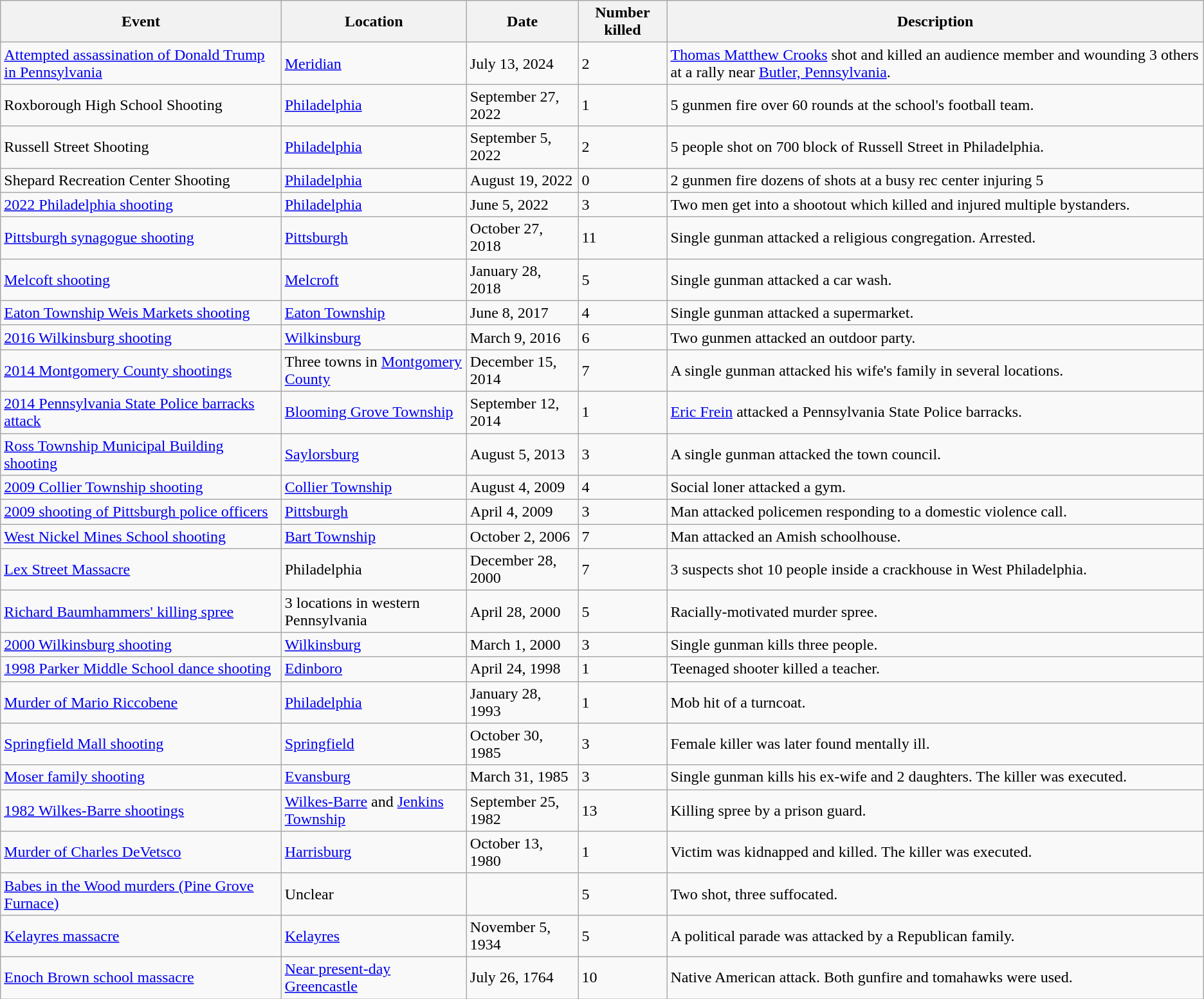<table class="wikitable sortable">
<tr>
<th>Event</th>
<th>Location</th>
<th data-sort-type=date>Date</th>
<th>Number killed</th>
<th>Description</th>
</tr>
<tr>
<td><a href='#'>Attempted assassination of Donald Trump in Pennsylvania</a></td>
<td><a href='#'>Meridian</a></td>
<td>July 13, 2024</td>
<td>2</td>
<td><a href='#'>Thomas Matthew Crooks</a> shot and killed an audience member and wounding 3 others at a rally near <a href='#'>Butler, Pennsylvania</a>.</td>
</tr>
<tr>
<td>Roxborough High School Shooting</td>
<td><a href='#'>Philadelphia</a></td>
<td>September 27, 2022</td>
<td>1</td>
<td>5 gunmen fire over 60 rounds at the school's football team.</td>
</tr>
<tr>
<td>Russell Street Shooting</td>
<td><a href='#'>Philadelphia</a></td>
<td>September 5, 2022</td>
<td>2</td>
<td>5 people shot on 700 block of Russell Street in Philadelphia.</td>
</tr>
<tr>
<td>Shepard Recreation Center Shooting</td>
<td><a href='#'>Philadelphia</a></td>
<td>August 19, 2022</td>
<td>0</td>
<td>2 gunmen fire dozens of shots at a busy rec center injuring 5</td>
</tr>
<tr>
<td><a href='#'>2022 Philadelphia shooting</a></td>
<td><a href='#'>Philadelphia</a></td>
<td>June 5, 2022</td>
<td>3</td>
<td>Two men get into a shootout which killed and injured multiple bystanders.</td>
</tr>
<tr>
<td><a href='#'>Pittsburgh synagogue shooting</a></td>
<td><a href='#'>Pittsburgh</a></td>
<td>October 27, 2018</td>
<td>11</td>
<td>Single gunman attacked a religious congregation. Arrested.</td>
</tr>
<tr>
<td><a href='#'>Melcoft shooting</a></td>
<td><a href='#'>Melcroft</a></td>
<td>January 28, 2018</td>
<td>5</td>
<td>Single gunman attacked a car wash.</td>
</tr>
<tr>
<td><a href='#'>Eaton Township Weis Markets shooting</a></td>
<td><a href='#'>Eaton Township</a></td>
<td>June 8, 2017</td>
<td>4</td>
<td>Single gunman attacked a supermarket.</td>
</tr>
<tr>
<td><a href='#'>2016 Wilkinsburg shooting</a></td>
<td><a href='#'>Wilkinsburg</a></td>
<td>March 9, 2016</td>
<td>6</td>
<td>Two gunmen attacked an outdoor party.</td>
</tr>
<tr>
<td><a href='#'>2014 Montgomery County shootings</a></td>
<td>Three towns in <a href='#'>Montgomery County</a></td>
<td>December 15, 2014</td>
<td>7</td>
<td>A single gunman attacked his wife's family in several locations.</td>
</tr>
<tr>
<td><a href='#'>2014 Pennsylvania State Police barracks attack</a></td>
<td><a href='#'>Blooming Grove Township</a></td>
<td>September 12, 2014</td>
<td>1</td>
<td><a href='#'>Eric Frein</a> attacked a Pennsylvania State Police barracks.</td>
</tr>
<tr>
<td><a href='#'>Ross Township Municipal Building shooting</a></td>
<td><a href='#'>Saylorsburg</a></td>
<td>August 5, 2013</td>
<td>3</td>
<td>A single gunman attacked the town council.</td>
</tr>
<tr>
<td><a href='#'>2009 Collier Township shooting</a></td>
<td><a href='#'>Collier Township</a></td>
<td>August 4, 2009</td>
<td>4</td>
<td>Social loner attacked a gym.</td>
</tr>
<tr>
<td><a href='#'>2009 shooting of Pittsburgh police officers</a></td>
<td><a href='#'>Pittsburgh</a></td>
<td>April 4, 2009</td>
<td>3</td>
<td>Man attacked policemen responding to a domestic violence call.</td>
</tr>
<tr>
<td><a href='#'>West Nickel Mines School shooting</a></td>
<td><a href='#'>Bart Township</a></td>
<td>October 2, 2006</td>
<td>7</td>
<td>Man attacked an Amish schoolhouse.</td>
</tr>
<tr>
<td><a href='#'>Lex Street Massacre</a></td>
<td>Philadelphia</td>
<td>December 28, 2000</td>
<td>7</td>
<td>3 suspects shot 10 people inside a crackhouse in West Philadelphia.</td>
</tr>
<tr>
<td><a href='#'>Richard Baumhammers' killing spree</a></td>
<td>3 locations in western Pennsylvania</td>
<td>April 28, 2000</td>
<td>5</td>
<td>Racially-motivated murder spree.</td>
</tr>
<tr>
<td><a href='#'>2000 Wilkinsburg shooting</a></td>
<td><a href='#'>Wilkinsburg</a></td>
<td>March 1, 2000</td>
<td>3</td>
<td>Single gunman kills three people.</td>
</tr>
<tr>
<td><a href='#'>1998 Parker Middle School dance shooting</a></td>
<td><a href='#'>Edinboro</a></td>
<td>April 24, 1998</td>
<td>1</td>
<td>Teenaged shooter killed a teacher.</td>
</tr>
<tr>
<td><a href='#'>Murder of Mario Riccobene</a></td>
<td><a href='#'>Philadelphia</a></td>
<td>January 28, 1993</td>
<td>1</td>
<td>Mob hit of a turncoat.</td>
</tr>
<tr>
<td><a href='#'>Springfield Mall shooting</a></td>
<td><a href='#'>Springfield</a></td>
<td>October 30, 1985</td>
<td>3</td>
<td>Female killer was later found mentally ill.</td>
</tr>
<tr>
<td><a href='#'>Moser family shooting</a></td>
<td><a href='#'>Evansburg</a></td>
<td>March 31, 1985</td>
<td>3</td>
<td>Single gunman kills his ex-wife and 2 daughters. The killer was executed.</td>
</tr>
<tr>
<td><a href='#'>1982 Wilkes-Barre shootings</a></td>
<td><a href='#'>Wilkes-Barre</a> and <a href='#'>Jenkins Township</a></td>
<td>September 25, 1982</td>
<td>13</td>
<td>Killing spree by a prison guard.</td>
</tr>
<tr>
<td><a href='#'>Murder of Charles DeVetsco</a></td>
<td><a href='#'>Harrisburg</a></td>
<td>October 13, 1980</td>
<td>1</td>
<td>Victim was kidnapped and killed. The killer was executed.</td>
</tr>
<tr>
<td><a href='#'>Babes in the Wood murders (Pine Grove Furnace)</a></td>
<td>Unclear</td>
<td></td>
<td>5</td>
<td>Two shot, three suffocated.</td>
</tr>
<tr>
<td><a href='#'>Kelayres massacre</a></td>
<td><a href='#'>Kelayres</a></td>
<td>November 5, 1934</td>
<td>5</td>
<td>A political parade was attacked by a Republican family.</td>
</tr>
<tr>
<td><a href='#'>Enoch Brown school massacre</a></td>
<td><a href='#'>Near present-day Greencastle</a></td>
<td>July 26, 1764</td>
<td>10</td>
<td>Native American attack. Both gunfire and tomahawks were used.</td>
</tr>
</table>
